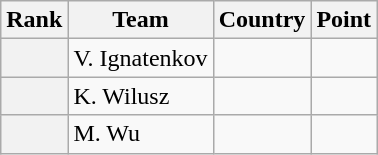<table class="wikitable sortable">
<tr>
<th>Rank</th>
<th>Team</th>
<th>Country</th>
<th>Point</th>
</tr>
<tr>
<th></th>
<td>V. Ignatenkov</td>
<td></td>
<td></td>
</tr>
<tr>
<th></th>
<td>K.  Wilusz</td>
<td></td>
<td></td>
</tr>
<tr>
<th></th>
<td>M. Wu</td>
<td></td>
<td></td>
</tr>
</table>
